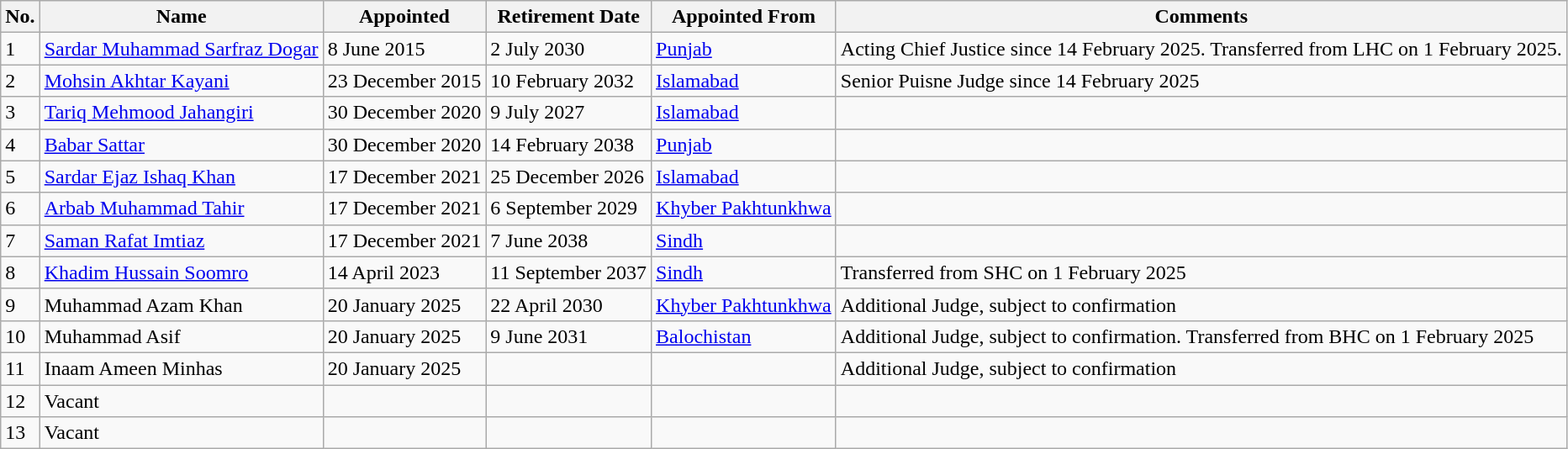<table class="wikitable sortable">
<tr>
<th>No.</th>
<th>Name</th>
<th>Appointed</th>
<th>Retirement Date</th>
<th>Appointed From</th>
<th>Comments</th>
</tr>
<tr>
<td>1</td>
<td><a href='#'>Sardar Muhammad Sarfraz Dogar</a></td>
<td>8 June 2015</td>
<td>2 July 2030</td>
<td><a href='#'>Punjab</a></td>
<td>Acting Chief Justice since 14 February 2025. Transferred from LHC on 1 February 2025.</td>
</tr>
<tr>
<td>2</td>
<td><a href='#'>Mohsin Akhtar Kayani</a></td>
<td>23 December 2015</td>
<td>10 February 2032</td>
<td><a href='#'>Islamabad</a></td>
<td>Senior Puisne Judge since 14 February 2025</td>
</tr>
<tr>
<td>3</td>
<td><a href='#'>Tariq Mehmood Jahangiri</a></td>
<td>30 December 2020</td>
<td>9 July 2027</td>
<td><a href='#'>Islamabad</a></td>
<td></td>
</tr>
<tr>
<td>4</td>
<td><a href='#'>Babar Sattar</a></td>
<td>30 December 2020</td>
<td>14 February 2038</td>
<td><a href='#'>Punjab</a></td>
<td></td>
</tr>
<tr>
<td>5</td>
<td><a href='#'>Sardar Ejaz Ishaq Khan</a></td>
<td>17 December 2021</td>
<td>25 December 2026</td>
<td><a href='#'>Islamabad</a></td>
<td></td>
</tr>
<tr>
<td>6</td>
<td><a href='#'>Arbab Muhammad Tahir</a></td>
<td>17 December 2021</td>
<td>6 September 2029</td>
<td><a href='#'>Khyber Pakhtunkhwa</a></td>
<td></td>
</tr>
<tr>
<td>7</td>
<td><a href='#'>Saman Rafat Imtiaz</a></td>
<td>17 December 2021</td>
<td>7 June 2038</td>
<td><a href='#'>Sindh</a></td>
<td></td>
</tr>
<tr>
<td>8</td>
<td><a href='#'>Khadim Hussain Soomro</a></td>
<td>14 April 2023</td>
<td>11 September 2037</td>
<td><a href='#'>Sindh</a></td>
<td>Transferred from SHC on 1 February 2025</td>
</tr>
<tr>
<td>9</td>
<td>Muhammad Azam Khan</td>
<td>20 January 2025</td>
<td>22 April 2030</td>
<td><a href='#'>Khyber Pakhtunkhwa</a></td>
<td>Additional Judge, subject to confirmation</td>
</tr>
<tr>
<td>10</td>
<td>Muhammad Asif</td>
<td>20 January 2025</td>
<td>9 June 2031</td>
<td><a href='#'>Balochistan</a></td>
<td>Additional Judge, subject to confirmation. Transferred from BHC on 1 February 2025</td>
</tr>
<tr>
<td>11</td>
<td>Inaam Ameen Minhas</td>
<td>20 January 2025</td>
<td></td>
<td></td>
<td>Additional Judge, subject to confirmation</td>
</tr>
<tr>
<td>12</td>
<td>Vacant</td>
<td></td>
<td></td>
<td></td>
<td></td>
</tr>
<tr>
<td>13</td>
<td>Vacant</td>
<td></td>
<td></td>
<td></td>
<td></td>
</tr>
</table>
